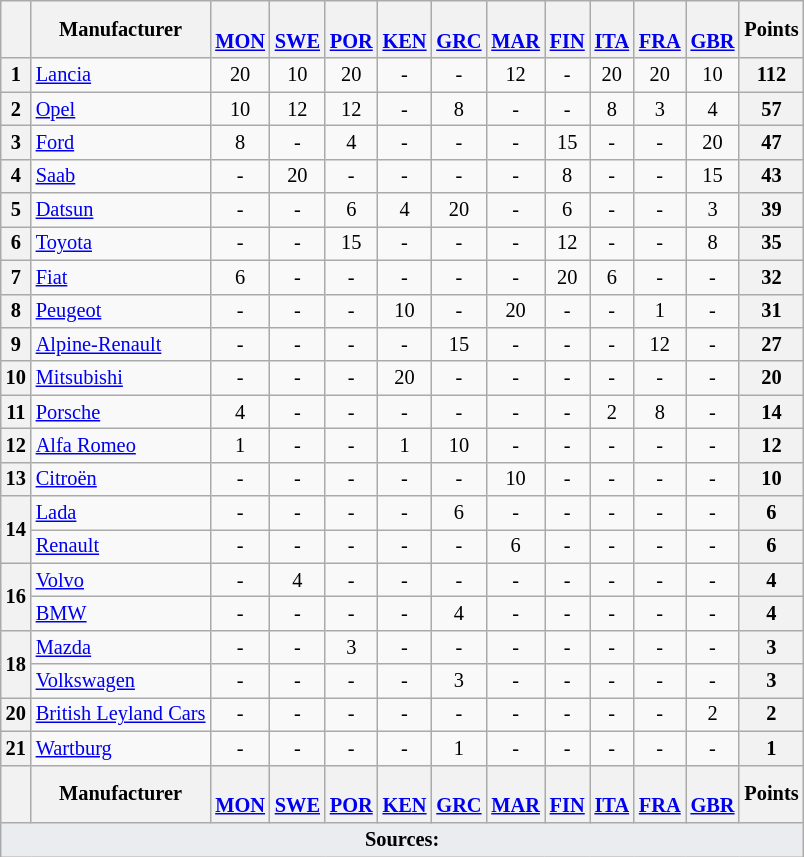<table class="wikitable" style="text-align:center; font-size:85%;">
<tr valign="top">
<th valign="middle"></th>
<th valign="middle">Manufacturer</th>
<th><br><a href='#'>MON</a></th>
<th><br><a href='#'>SWE</a></th>
<th><br><a href='#'>POR</a></th>
<th><br><a href='#'>KEN</a></th>
<th><br><a href='#'>GRC</a></th>
<th><br><a href='#'>MAR</a></th>
<th><br><a href='#'>FIN</a></th>
<th><br><a href='#'>ITA</a></th>
<th><br><a href='#'>FRA</a></th>
<th><br><a href='#'>GBR</a></th>
<th valign="middle">Points</th>
</tr>
<tr>
<th>1</th>
<td align=left> <a href='#'>Lancia</a></td>
<td>20</td>
<td>10</td>
<td>20</td>
<td>-</td>
<td>-</td>
<td>12</td>
<td>-</td>
<td>20</td>
<td>20</td>
<td>10</td>
<th>112</th>
</tr>
<tr>
<th>2</th>
<td align=left> <a href='#'>Opel</a></td>
<td>10</td>
<td>12</td>
<td>12</td>
<td>-</td>
<td>8</td>
<td>-</td>
<td>-</td>
<td>8</td>
<td>3</td>
<td>4</td>
<th>57</th>
</tr>
<tr>
<th>3</th>
<td align=left> <a href='#'>Ford</a></td>
<td>8</td>
<td>-</td>
<td>4</td>
<td>-</td>
<td>-</td>
<td>-</td>
<td>15</td>
<td>-</td>
<td>-</td>
<td>20</td>
<th>47</th>
</tr>
<tr>
<th>4</th>
<td align=left> <a href='#'>Saab</a></td>
<td>-</td>
<td>20</td>
<td>-</td>
<td>-</td>
<td>-</td>
<td>-</td>
<td>8</td>
<td>-</td>
<td>-</td>
<td>15</td>
<th>43</th>
</tr>
<tr>
<th>5</th>
<td align=left> <a href='#'>Datsun</a></td>
<td>-</td>
<td>-</td>
<td>6</td>
<td>4</td>
<td>20</td>
<td>-</td>
<td>6</td>
<td>-</td>
<td>-</td>
<td>3</td>
<th>39</th>
</tr>
<tr>
<th>6</th>
<td align=left> <a href='#'>Toyota</a></td>
<td>-</td>
<td>-</td>
<td>15</td>
<td>-</td>
<td>-</td>
<td>-</td>
<td>12</td>
<td>-</td>
<td>-</td>
<td>8</td>
<th>35</th>
</tr>
<tr>
<th>7</th>
<td align=left> <a href='#'>Fiat</a></td>
<td>6</td>
<td>-</td>
<td>-</td>
<td>-</td>
<td>-</td>
<td>-</td>
<td>20</td>
<td>6</td>
<td>-</td>
<td>-</td>
<th>32</th>
</tr>
<tr>
<th>8</th>
<td align=left> <a href='#'>Peugeot</a></td>
<td>-</td>
<td>-</td>
<td>-</td>
<td>10</td>
<td>-</td>
<td>20</td>
<td>-</td>
<td>-</td>
<td>1</td>
<td>-</td>
<th>31</th>
</tr>
<tr>
<th>9</th>
<td align=left> <a href='#'>Alpine-Renault</a></td>
<td>-</td>
<td>-</td>
<td>-</td>
<td>-</td>
<td>15</td>
<td>-</td>
<td>-</td>
<td>-</td>
<td>12</td>
<td>-</td>
<th>27</th>
</tr>
<tr>
<th>10</th>
<td align=left> <a href='#'>Mitsubishi</a></td>
<td>-</td>
<td>-</td>
<td>-</td>
<td>20</td>
<td>-</td>
<td>-</td>
<td>-</td>
<td>-</td>
<td>-</td>
<td>-</td>
<th>20</th>
</tr>
<tr>
<th>11</th>
<td align=left> <a href='#'>Porsche</a></td>
<td>4</td>
<td>-</td>
<td>-</td>
<td>-</td>
<td>-</td>
<td>-</td>
<td>-</td>
<td>2</td>
<td>8</td>
<td>-</td>
<th>14</th>
</tr>
<tr>
<th>12</th>
<td align=left> <a href='#'>Alfa Romeo</a></td>
<td>1</td>
<td>-</td>
<td>-</td>
<td>1</td>
<td>10</td>
<td>-</td>
<td>-</td>
<td>-</td>
<td>-</td>
<td>-</td>
<th>12</th>
</tr>
<tr>
<th>13</th>
<td align=left> <a href='#'>Citroën</a></td>
<td>-</td>
<td>-</td>
<td>-</td>
<td>-</td>
<td>-</td>
<td>10</td>
<td>-</td>
<td>-</td>
<td>-</td>
<td>-</td>
<th>10</th>
</tr>
<tr>
<th rowspan=2>14</th>
<td align=left> <a href='#'>Lada</a></td>
<td>-</td>
<td>-</td>
<td>-</td>
<td>-</td>
<td>6</td>
<td>-</td>
<td>-</td>
<td>-</td>
<td>-</td>
<td>-</td>
<th>6</th>
</tr>
<tr>
<td align=left> <a href='#'>Renault</a></td>
<td>-</td>
<td>-</td>
<td>-</td>
<td>-</td>
<td>-</td>
<td>6</td>
<td>-</td>
<td>-</td>
<td>-</td>
<td>-</td>
<th>6</th>
</tr>
<tr>
<th rowspan=2>16</th>
<td align=left> <a href='#'>Volvo</a></td>
<td>-</td>
<td>4</td>
<td>-</td>
<td>-</td>
<td>-</td>
<td>-</td>
<td>-</td>
<td>-</td>
<td>-</td>
<td>-</td>
<th>4</th>
</tr>
<tr>
<td align=left> <a href='#'>BMW</a></td>
<td>-</td>
<td>-</td>
<td>-</td>
<td>-</td>
<td>4</td>
<td>-</td>
<td>-</td>
<td>-</td>
<td>-</td>
<td>-</td>
<th>4</th>
</tr>
<tr>
<th rowspan=2>18</th>
<td align=left> <a href='#'>Mazda</a></td>
<td>-</td>
<td>-</td>
<td>3</td>
<td>-</td>
<td>-</td>
<td>-</td>
<td>-</td>
<td>-</td>
<td>-</td>
<td>-</td>
<th>3</th>
</tr>
<tr>
<td align=left> <a href='#'>Volkswagen</a></td>
<td>-</td>
<td>-</td>
<td>-</td>
<td>-</td>
<td>3</td>
<td>-</td>
<td>-</td>
<td>-</td>
<td>-</td>
<td>-</td>
<th>3</th>
</tr>
<tr>
<th>20</th>
<td align=left> <a href='#'>British Leyland Cars</a></td>
<td>-</td>
<td>-</td>
<td>-</td>
<td>-</td>
<td>-</td>
<td>-</td>
<td>-</td>
<td>-</td>
<td>-</td>
<td>2</td>
<th>2</th>
</tr>
<tr>
<th>21</th>
<td align=left> <a href='#'>Wartburg</a></td>
<td>-</td>
<td>-</td>
<td>-</td>
<td>-</td>
<td>1</td>
<td>-</td>
<td>-</td>
<td>-</td>
<td>-</td>
<td>-</td>
<th>1</th>
</tr>
<tr valign="bottom">
<th valign="middle"></th>
<th valign="middle">Manufacturer</th>
<th><br><a href='#'>MON</a></th>
<th><br><a href='#'>SWE</a></th>
<th><br><a href='#'>POR</a></th>
<th><br><a href='#'>KEN</a></th>
<th><br><a href='#'>GRC</a></th>
<th><br><a href='#'>MAR</a></th>
<th><br><a href='#'>FIN</a></th>
<th><br><a href='#'>ITA</a></th>
<th><br><a href='#'>FRA</a></th>
<th><br><a href='#'>GBR</a></th>
<th valign="middle">Points</th>
</tr>
<tr>
<td colspan="13" style="background-color:#EAECF0;text-align:center"><strong>Sources:</strong></td>
</tr>
</table>
